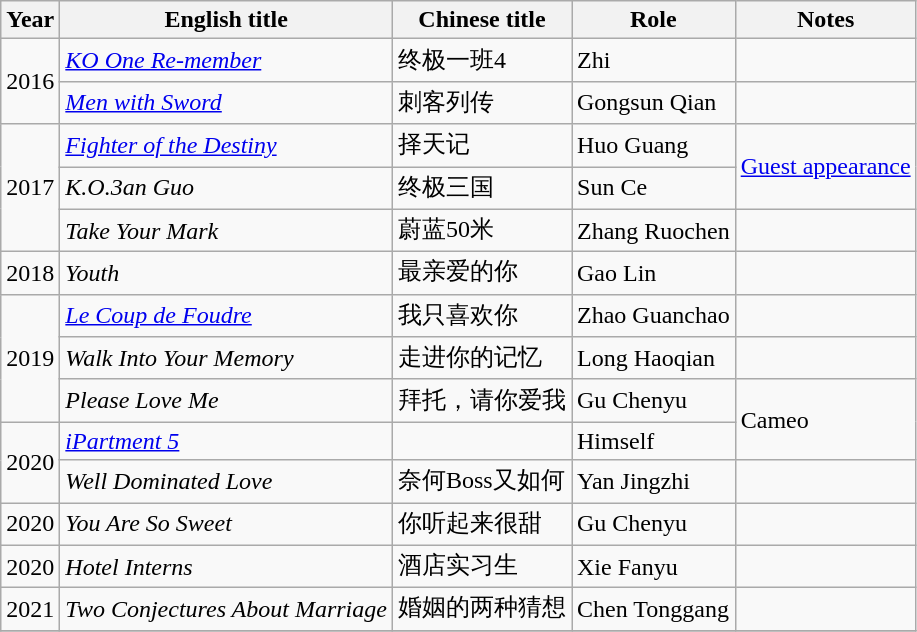<table class="wikitable sortable">
<tr>
<th>Year</th>
<th>English title</th>
<th>Chinese title</th>
<th>Role</th>
<th class="unsortable">Notes</th>
</tr>
<tr>
<td rowspan=2>2016</td>
<td><em><a href='#'>KO One Re-member</a></em></td>
<td>终极一班4</td>
<td>Zhi</td>
<td></td>
</tr>
<tr>
<td><em><a href='#'>Men with Sword</a></em></td>
<td>刺客列传</td>
<td>Gongsun Qian</td>
<td></td>
</tr>
<tr>
<td rowspan=3>2017</td>
<td><em><a href='#'>Fighter of the Destiny</a></em></td>
<td>择天记</td>
<td>Huo Guang</td>
<td rowspan=2><a href='#'>Guest appearance</a></td>
</tr>
<tr>
<td><em>K.O.3an Guo</em></td>
<td>终极三国</td>
<td>Sun Ce</td>
</tr>
<tr>
<td><em>Take Your Mark</em></td>
<td>蔚蓝50米</td>
<td>Zhang Ruochen</td>
<td></td>
</tr>
<tr>
<td>2018</td>
<td><em>Youth</em></td>
<td>最亲爱的你</td>
<td>Gao Lin</td>
<td></td>
</tr>
<tr>
<td rowspan=3>2019</td>
<td><em><a href='#'>Le Coup de Foudre</a></em></td>
<td>我只喜欢你</td>
<td>Zhao Guanchao</td>
<td></td>
</tr>
<tr>
<td><em>Walk Into Your Memory</em></td>
<td>走进你的记忆</td>
<td>Long Haoqian</td>
<td></td>
</tr>
<tr>
<td><em>Please Love  Me</em></td>
<td>拜托，请你爱我</td>
<td>Gu Chenyu</td>
<td rowspan=2>Cameo</td>
</tr>
<tr>
<td rowspan=2>2020</td>
<td><em><a href='#'>iPartment 5</a></em></td>
<td></td>
<td>Himself</td>
</tr>
<tr>
<td><em>Well Dominated Love</em></td>
<td>奈何Boss又如何</td>
<td>Yan Jingzhi</td>
<td></td>
</tr>
<tr>
<td>2020</td>
<td><em>You Are So Sweet</em></td>
<td>你听起来很甜</td>
<td>Gu Chenyu</td>
<td></td>
</tr>
<tr>
<td>2020</td>
<td><em>Hotel Interns</em></td>
<td>酒店实习生</td>
<td>Xie Fanyu</td>
<td></td>
</tr>
<tr>
<td>2021</td>
<td><em>Two Conjectures About Marriage</em></td>
<td>婚姻的两种猜想</td>
<td>Chen Tonggang</td>
<td></td>
</tr>
<tr>
</tr>
</table>
